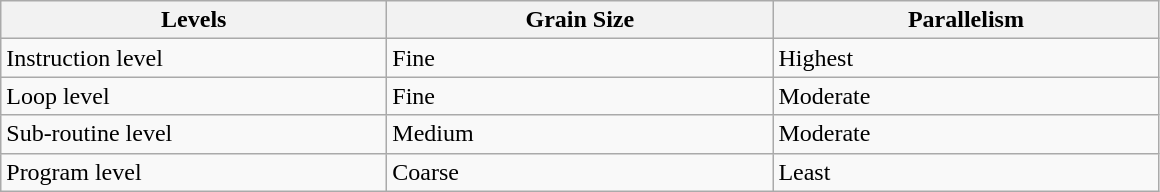<table class="wikitable">
<tr>
<th>Levels</th>
<th>Grain Size</th>
<th>Parallelism</th>
</tr>
<tr>
<td style="width: 250px;">Instruction level</td>
<td style="width: 250px;">Fine</td>
<td style="width: 250px;">Highest</td>
</tr>
<tr>
<td>Loop level</td>
<td>Fine</td>
<td>Moderate</td>
</tr>
<tr>
<td>Sub-routine level</td>
<td>Medium</td>
<td>Moderate</td>
</tr>
<tr>
<td>Program level</td>
<td>Coarse</td>
<td>Least</td>
</tr>
</table>
